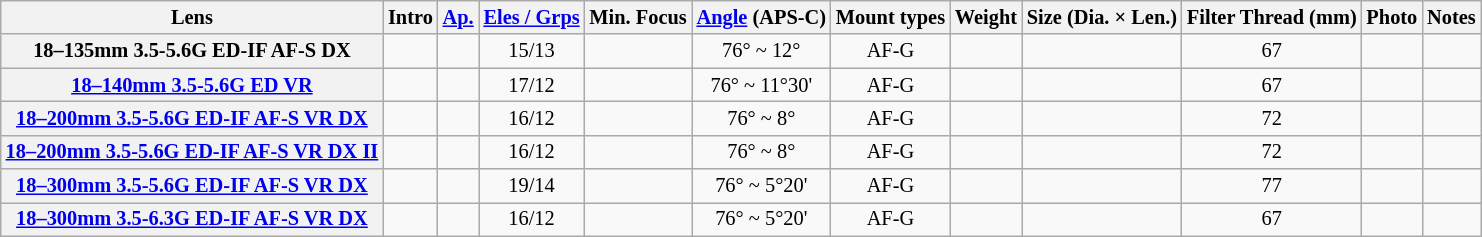<table class="wikitable sortable" style="font-size:85%;text-align:center;">
<tr>
<th data-sort-type="text">Lens</th>
<th data-sort-type="isoDate">Intro</th>
<th data-sort-type="text"><a href='#'>Ap.</a></th>
<th data-sort-type="number"><a href='#'>Eles / Grps</a></th>
<th data-sort-type="number">Min. Focus</th>
<th data-sort-type="number"><a href='#'>Angle</a> (APS-C)</th>
<th data-sort-type="text">Mount types</th>
<th data-sort-type="number">Weight</th>
<th data-sort-type="number">Size (Dia. × Len.)</th>
<th data-sort-type="number">Filter Thread (mm)</th>
<th class="unsortable">Photo</th>
<th class="unsortable">Notes</th>
</tr>
<tr>
<th>18–135mm 3.5-5.6G ED-IF AF-S DX</th>
<td></td>
<td></td>
<td>15/13</td>
<td></td>
<td>76° ~ 12°</td>
<td>AF-G</td>
<td></td>
<td></td>
<td>67</td>
<td></td>
<td style="font-size:90%;text-align:left;"></td>
</tr>
<tr>
<th><a href='#'>18–140mm 3.5-5.6G ED VR</a></th>
<td></td>
<td></td>
<td>17/12</td>
<td></td>
<td>76° ~ 11°30'</td>
<td>AF-G</td>
<td></td>
<td></td>
<td>67</td>
<td></td>
<td style="font-size:90%;text-align:left;"></td>
</tr>
<tr>
<th><a href='#'>18–200mm 3.5-5.6G ED-IF AF-S VR DX</a></th>
<td></td>
<td></td>
<td>16/12</td>
<td></td>
<td>76° ~ 8°</td>
<td>AF-G</td>
<td></td>
<td></td>
<td>72</td>
<td></td>
<td style="font-size:90%;text-align:left;"></td>
</tr>
<tr>
<th><a href='#'>18–200mm 3.5-5.6G ED-IF AF-S VR DX II</a></th>
<td></td>
<td></td>
<td>16/12</td>
<td></td>
<td>76° ~ 8°</td>
<td>AF-G</td>
<td></td>
<td></td>
<td>72</td>
<td></td>
<td style="font-size:90%;text-align:left;"></td>
</tr>
<tr>
<th><a href='#'>18–300mm 3.5-5.6G ED-IF AF-S VR DX</a></th>
<td></td>
<td></td>
<td>19/14</td>
<td></td>
<td>76° ~ 5°20'</td>
<td>AF-G</td>
<td></td>
<td></td>
<td>77</td>
<td></td>
<td style="font-size:90%;text-align:left;"></td>
</tr>
<tr>
<th><a href='#'>18–300mm 3.5-6.3G ED-IF AF-S VR DX</a></th>
<td></td>
<td></td>
<td>16/12</td>
<td></td>
<td>76° ~ 5°20'</td>
<td>AF-G</td>
<td></td>
<td></td>
<td>67</td>
<td></td>
<td style="font-size:90%;text-align:left;"></td>
</tr>
</table>
